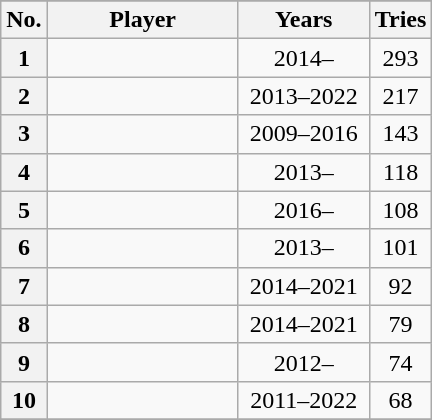<table class="wikitable sortable" style="text-align:center">
<tr>
</tr>
<tr>
<th>No.</th>
<th width=120>Player</th>
<th width=80>Years</th>
<th>Tries</th>
</tr>
<tr>
<th>1</th>
<td><strong></strong></td>
<td>2014–</td>
<td>293</td>
</tr>
<tr>
<th>2</th>
<td></td>
<td>2013–2022</td>
<td>217</td>
</tr>
<tr>
<th>3</th>
<td></td>
<td>2009–2016</td>
<td>143</td>
</tr>
<tr>
<th>4</th>
<td><strong></strong></td>
<td>2013–</td>
<td>118</td>
</tr>
<tr>
<th>5</th>
<td><strong></strong></td>
<td>2016–</td>
<td>108</td>
</tr>
<tr>
<th>6</th>
<td><strong></strong></td>
<td>2013–</td>
<td>101</td>
</tr>
<tr>
<th>7</th>
<td></td>
<td>2014–2021</td>
<td>92</td>
</tr>
<tr>
<th>8</th>
<td></td>
<td>2014–2021</td>
<td>79</td>
</tr>
<tr>
<th>9</th>
<td><strong></strong></td>
<td>2012–</td>
<td>74</td>
</tr>
<tr>
<th>10</th>
<td></td>
<td>2011–2022</td>
<td>68</td>
</tr>
<tr>
</tr>
</table>
